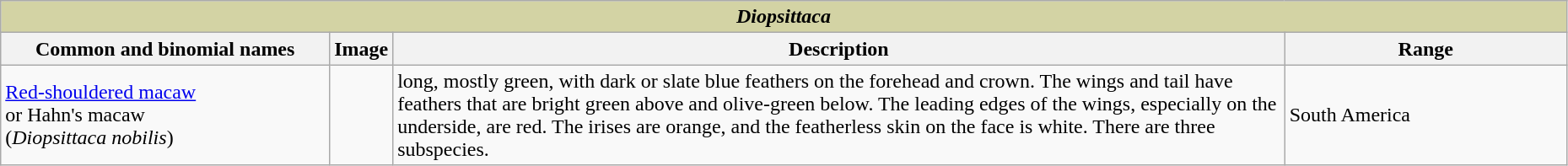<table width = 98% class="wikitable">
<tr>
<th align="center" style="background-color: #D3D3A4" colspan ="4"><em>Diopsittaca</em></th>
</tr>
<tr>
<th width = "21%">Common and binomial names</th>
<th>Image</th>
<th align="center">Description</th>
<th width = "18%">Range</th>
</tr>
<tr>
<td><a href='#'>Red-shouldered macaw</a><br>or Hahn's macaw<br>(<em>Diopsittaca nobilis</em>)</td>
<td></td>
<td> long, mostly green, with dark or slate blue feathers on the forehead and crown. The wings and tail have feathers that are bright green above and olive-green below. The leading edges of the wings, especially on the underside, are red. The irises are orange, and the featherless skin on the face is white. There are three subspecies.</td>
<td>South America</td>
</tr>
</table>
